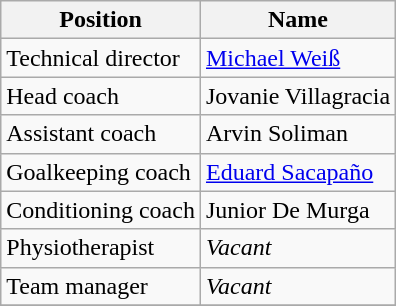<table class="wikitable" style="text-align: left">
<tr>
<th>Position</th>
<th>Name</th>
</tr>
<tr>
<td>Technical director</td>
<td> <a href='#'>Michael Weiß</a></td>
</tr>
<tr>
<td>Head coach</td>
<td> Jovanie Villagracia</td>
</tr>
<tr>
<td>Assistant coach</td>
<td> Arvin Soliman</td>
</tr>
<tr>
<td>Goalkeeping coach</td>
<td> <a href='#'>Eduard Sacapaño</a></td>
</tr>
<tr>
<td>Conditioning coach</td>
<td>  Junior De Murga</td>
</tr>
<tr>
<td>Physiotherapist</td>
<td><em>Vacant</em></td>
</tr>
<tr>
<td>Team manager</td>
<td><em>Vacant</em></td>
</tr>
<tr>
</tr>
</table>
